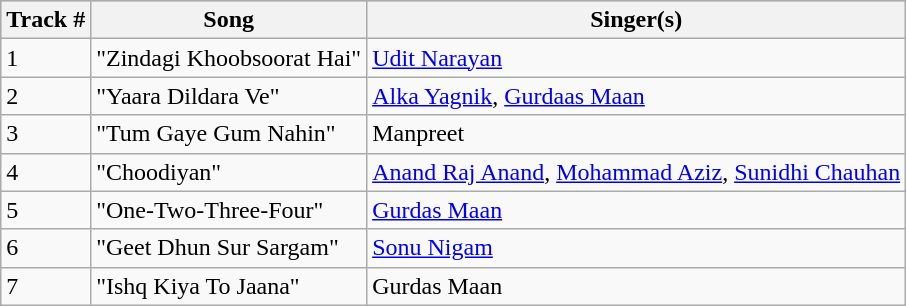<table class="wikitable">
<tr style="background:#ccc; text-align:center;">
<th>Track #</th>
<th>Song</th>
<th>Singer(s)</th>
</tr>
<tr>
<td>1</td>
<td>"Zindagi Khoobsoorat Hai"</td>
<td><a href='#'>Udit Narayan</a></td>
</tr>
<tr>
<td>2</td>
<td>"Yaara Dildara Ve"</td>
<td><a href='#'>Alka Yagnik</a>, <a href='#'>Gurdaas Maan</a></td>
</tr>
<tr>
<td>3</td>
<td>"Tum Gaye Gum Nahin"</td>
<td>Manpreet</td>
</tr>
<tr>
<td>4</td>
<td>"Choodiyan"</td>
<td><a href='#'>Anand Raj Anand</a>, <a href='#'>Mohammad Aziz</a>, <a href='#'>Sunidhi Chauhan</a></td>
</tr>
<tr>
<td>5</td>
<td>"One-Two-Three-Four"</td>
<td><a href='#'>Gurdas Maan</a></td>
</tr>
<tr>
<td>6</td>
<td>"Geet Dhun Sur Sargam"</td>
<td><a href='#'>Sonu Nigam</a></td>
</tr>
<tr>
<td>7</td>
<td>"Ishq Kiya To Jaana"</td>
<td>Gurdas Maan</td>
</tr>
</table>
